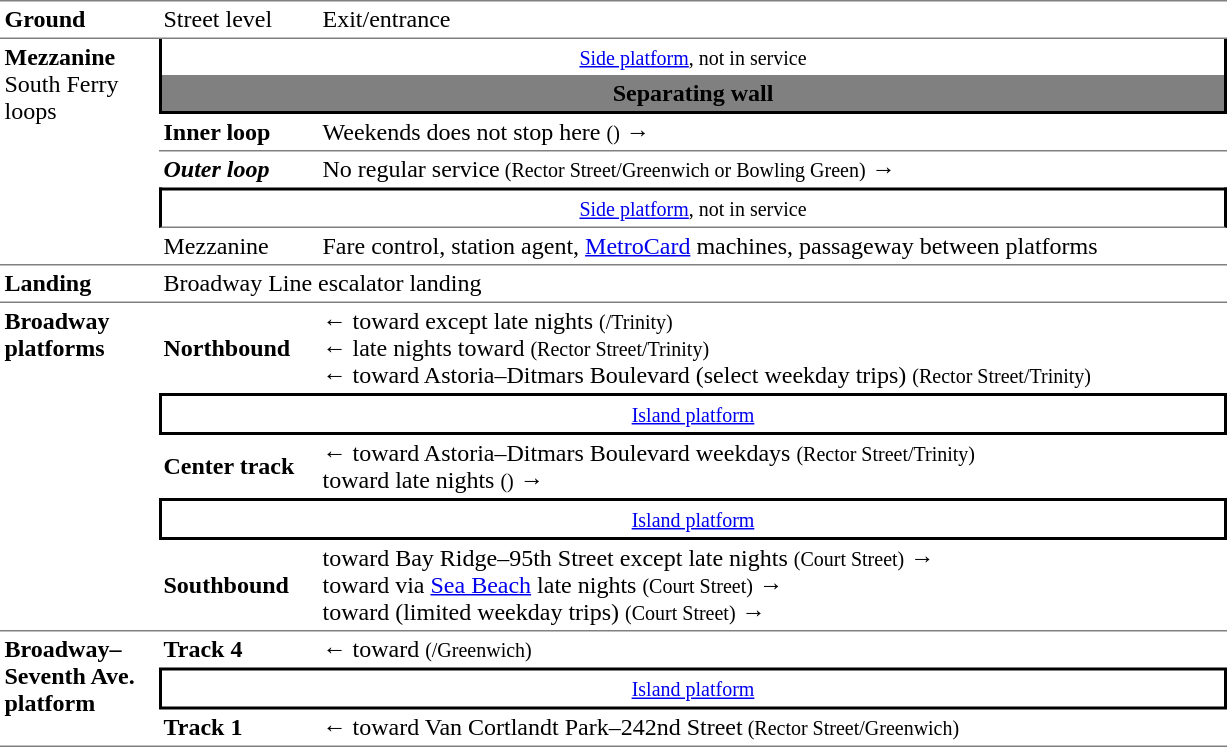<table table border=0 cellspacing=0 cellpadding=3>
<tr>
<td style="border-bottom:solid 1px gray;border-top:solid 1px gray;vertical-align:top;" width=100><strong>Ground</strong></td>
<td style="border-top:solid 1px gray;border-bottom:solid 1px gray;vertical-align:top;" width=100>Street level</td>
<td style="border-top:solid 1px gray;border-bottom:solid 1px gray;" width=600>Exit/entrance<br></td>
</tr>
<tr>
<td style="border-bottom:solid 1px gray;vertical-align:top;" rowspan=6><strong>Mezzanine</strong><br>South Ferry loops</td>
<td style="border-right:solid 2px black;border-left:solid 2px black;text-align:center;" colspan=2><small><a href='#'>Side platform</a>, not in service</small></td>
</tr>
<tr style="background-color:grey">
<td style="border-right:solid 2px black;border-left:solid 2px black;border-bottom:solid 2px black;text-align:center;" colspan="2"><strong>Separating wall</strong></td>
</tr>
<tr>
<td style="border-bottom:solid 1px gray;"><span><strong>Inner loop</strong></span></td>
<td style="border-bottom:solid 1px gray;">  Weekends does not stop here <small>()</small> →</td>
</tr>
<tr>
<td><strong><em>Outer loop</em></strong></td>
<td> No regular service<small> (Rector Street/Greenwich or Bowling Green)</small> →</td>
</tr>
<tr>
<td style="border-bottom:solid 1px gray;border-top:solid 2px black;border-right:solid 2px black;border-left:solid 2px black;text-align:center;" colspan=2><small><a href='#'>Side platform</a>, not in service</small></td>
</tr>
<tr>
<td style="border-bottom:solid 1px gray;">Mezzanine</td>
<td style="border-bottom:solid 1px gray;">Fare control, station agent, <a href='#'>MetroCard</a> machines, passageway between platforms</td>
</tr>
<tr>
<td><strong>Landing</strong></td>
<td colspan=2>Broadway Line escalator landing</td>
</tr>
<tr>
<td style="border-top:solid 1px gray;border-bottom:solid 1px gray;vertical-align:top;" rowspan=5><strong>Broadway platforms</strong></td>
<td style="border-top:solid 1px gray;"><span><strong>Northbound</strong></span></td>
<td style="border-top:solid 1px gray;">←  toward  except late nights <small>(/Trinity)</small><br>←  late nights toward  <small>(Rector Street/Trinity)</small><br>←  toward Astoria–Ditmars Boulevard (select weekday trips) <small>(Rector Street/Trinity)</small></td>
</tr>
<tr>
<td style="border-top:solid 2px black;border-right:solid 2px black;border-left:solid 2px black;border-bottom:solid 2px black;text-align:center;" colspan=2><small><a href='#'>Island platform</a></small></td>
</tr>
<tr>
<td><span><strong>Center track</strong></span></td>
<td>←  toward Astoria–Ditmars Boulevard weekdays <small>(Rector Street/Trinity)</small><br>  toward  late nights <small>()</small> →</td>
</tr>
<tr>
<td style="border-top:solid 2px black;border-right:solid 2px black;border-left:solid 2px black;border-bottom:solid 2px black;text-align:center;" colspan=2><small><a href='#'>Island platform</a></small></td>
</tr>
<tr>
<td style="border-bottom:solid 1px gray;"><span><strong>Southbound</strong></span></td>
<td style="border-bottom:solid 1px gray;">  toward Bay Ridge–95th Street except late nights <small>(Court Street)</small> →<br>  toward  via <a href='#'>Sea Beach</a> late nights <small>(Court Street)</small> →<br>  toward  (limited weekday trips) <small>(Court Street)</small> →</td>
</tr>
<tr>
<td style="border-bottom:solid 1px gray;vertical-align:top;" rowspan=4><strong>Broadway–Seventh Ave. platform</strong></td>
</tr>
<tr>
<td><span><strong>Track 4</strong></span></td>
<td>←  toward  <small>  (/Greenwich)</small></td>
</tr>
<tr>
<td style="border-top:solid 2px black;border-right:solid 2px black;border-left:solid 2px black;border-bottom:solid 2px black;text-align:center;" colspan=2><small><a href='#'>Island platform</a> </small></td>
</tr>
<tr>
<td style="border-bottom:solid 1px gray;"><span><strong>Track 1</strong></span></td>
<td style="border-bottom:solid 1px gray;">←  toward Van Cortlandt Park–242nd Street<small> (Rector Street/Greenwich) </small></td>
</tr>
</table>
